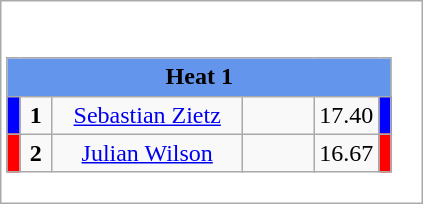<table class="wikitable" style="background:#fff;">
<tr>
<td><div><br><table class="wikitable">
<tr>
<td colspan="6"  style="text-align:center; background:#6495ed;"><strong>Heat 1</strong></td>
</tr>
<tr>
<td style="width:01px; background: #00f;"></td>
<td style="width:14px; text-align:center;"><strong>1</strong></td>
<td style="width:120px; text-align:center;"><a href='#'>Sebastian Zietz</a></td>
<td style="width:40px; text-align:center;"></td>
<td style="width:20px; text-align:center;">17.40</td>
<td style="width:01px; background: #00f;"></td>
</tr>
<tr>
<td style="width:01px; background: #f00;"></td>
<td style="width:14px; text-align:center;"><strong>2</strong></td>
<td style="width:120px; text-align:center;"><a href='#'>Julian Wilson</a></td>
<td style="width:40px; text-align:center;"></td>
<td style="width:20px; text-align:center;">16.67</td>
<td style="width:01px; background: #f00;"></td>
</tr>
</table>
</div></td>
</tr>
</table>
